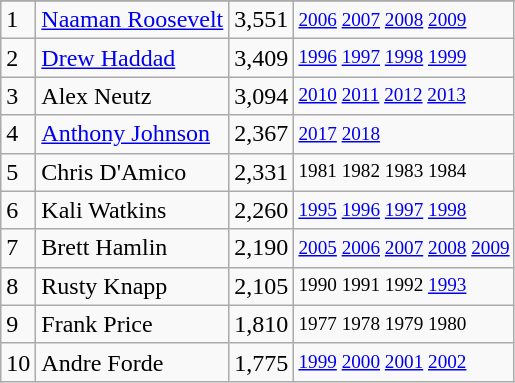<table class="wikitable">
<tr>
</tr>
<tr>
<td>1</td>
<td><a href='#'>Naaman Roosevelt</a></td>
<td>3,551</td>
<td style="font-size:80%;"><a href='#'>2006</a> <a href='#'>2007</a> <a href='#'>2008</a> <a href='#'>2009</a></td>
</tr>
<tr>
<td>2</td>
<td><a href='#'>Drew Haddad</a></td>
<td>3,409</td>
<td style="font-size:80%;"><a href='#'>1996</a> <a href='#'>1997</a> <a href='#'>1998</a> <a href='#'>1999</a></td>
</tr>
<tr>
<td>3</td>
<td>Alex Neutz</td>
<td>3,094</td>
<td style="font-size:80%;"><a href='#'>2010</a> <a href='#'>2011</a> <a href='#'>2012</a> <a href='#'>2013</a></td>
</tr>
<tr>
<td>4</td>
<td><a href='#'>Anthony Johnson</a></td>
<td>2,367</td>
<td style="font-size:80%;"><a href='#'>2017</a> <a href='#'>2018</a></td>
</tr>
<tr>
<td>5</td>
<td>Chris D'Amico</td>
<td>2,331</td>
<td style="font-size:80%;">1981 1982 1983 1984</td>
</tr>
<tr>
<td>6</td>
<td>Kali Watkins</td>
<td>2,260</td>
<td style="font-size:80%;"><a href='#'>1995</a> <a href='#'>1996</a> <a href='#'>1997</a> <a href='#'>1998</a></td>
</tr>
<tr>
<td>7</td>
<td>Brett Hamlin</td>
<td>2,190</td>
<td style="font-size:80%;"><a href='#'>2005</a> <a href='#'>2006</a> <a href='#'>2007</a> <a href='#'>2008</a> <a href='#'>2009</a></td>
</tr>
<tr>
<td>8</td>
<td>Rusty Knapp</td>
<td>2,105</td>
<td style="font-size:80%;">1990 1991 1992 <a href='#'>1993</a></td>
</tr>
<tr>
<td>9</td>
<td>Frank Price</td>
<td>1,810</td>
<td style="font-size:80%;">1977 1978 1979 1980</td>
</tr>
<tr>
<td>10</td>
<td>Andre Forde</td>
<td>1,775</td>
<td style="font-size:80%;"><a href='#'>1999</a> <a href='#'>2000</a> <a href='#'>2001</a> <a href='#'>2002</a></td>
</tr>
</table>
